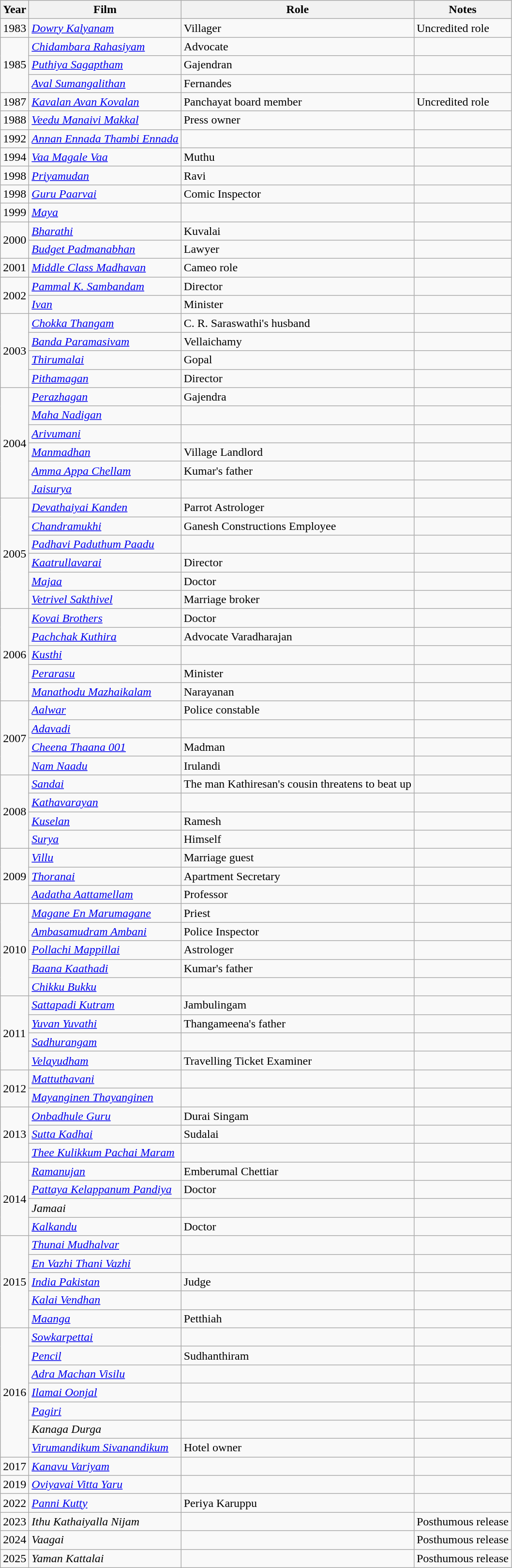<table class="wikitable sortable">
<tr>
<th>Year</th>
<th>Film</th>
<th class=unsortable>Role</th>
<th>Notes</th>
</tr>
<tr>
<td>1983</td>
<td><em><a href='#'>Dowry Kalyanam</a></em></td>
<td>Villager</td>
<td>Uncredited role</td>
</tr>
<tr>
<td rowspan="3">1985</td>
<td><em><a href='#'>Chidambara Rahasiyam</a></em></td>
<td>Advocate</td>
<td></td>
</tr>
<tr>
<td><em><a href='#'>Puthiya Sagaptham</a></em></td>
<td>Gajendran</td>
<td></td>
</tr>
<tr>
<td><em><a href='#'>Aval Sumangalithan</a></em></td>
<td>Fernandes</td>
<td></td>
</tr>
<tr>
<td>1987</td>
<td><em><a href='#'>Kavalan Avan Kovalan</a></em></td>
<td>Panchayat board member</td>
<td>Uncredited role</td>
</tr>
<tr>
<td>1988</td>
<td><em><a href='#'>Veedu Manaivi Makkal</a></em></td>
<td>Press owner</td>
<td></td>
</tr>
<tr>
<td>1992</td>
<td><em><a href='#'>Annan Ennada Thambi Ennada</a></em></td>
<td></td>
<td></td>
</tr>
<tr>
<td>1994</td>
<td><em><a href='#'>Vaa Magale Vaa</a></em></td>
<td>Muthu</td>
<td></td>
</tr>
<tr>
<td>1998</td>
<td><em><a href='#'>Priyamudan</a></em></td>
<td>Ravi</td>
<td></td>
</tr>
<tr>
<td>1998</td>
<td><em><a href='#'>Guru Paarvai</a></em></td>
<td>Comic Inspector</td>
<td></td>
</tr>
<tr>
<td>1999</td>
<td><em><a href='#'>Maya</a></em></td>
<td></td>
<td></td>
</tr>
<tr>
<td rowspan="2">2000</td>
<td><em><a href='#'>Bharathi</a></em></td>
<td>Kuvalai</td>
<td></td>
</tr>
<tr>
<td><em><a href='#'>Budget Padmanabhan</a></em></td>
<td>Lawyer</td>
<td></td>
</tr>
<tr>
<td>2001</td>
<td><em><a href='#'>Middle Class Madhavan</a></em></td>
<td>Cameo role</td>
<td></td>
</tr>
<tr>
<td rowspan="2">2002</td>
<td><em><a href='#'>Pammal K. Sambandam</a></em></td>
<td>Director</td>
<td></td>
</tr>
<tr>
<td><em><a href='#'>Ivan</a></em></td>
<td>Minister</td>
<td></td>
</tr>
<tr>
<td rowspan="4">2003</td>
<td><em><a href='#'>Chokka Thangam</a></em></td>
<td>C. R. Saraswathi's husband</td>
<td></td>
</tr>
<tr>
<td><em><a href='#'>Banda Paramasivam</a></em></td>
<td>Vellaichamy</td>
<td></td>
</tr>
<tr>
<td><em><a href='#'>Thirumalai</a></em></td>
<td>Gopal</td>
<td></td>
</tr>
<tr>
<td><em><a href='#'>Pithamagan</a></em></td>
<td>Director</td>
<td></td>
</tr>
<tr>
<td rowspan="6">2004</td>
<td><em><a href='#'>Perazhagan</a></em></td>
<td>Gajendra</td>
<td></td>
</tr>
<tr>
<td><em><a href='#'>Maha Nadigan</a></em></td>
<td></td>
<td></td>
</tr>
<tr>
<td><em><a href='#'>Arivumani</a></em></td>
<td></td>
<td></td>
</tr>
<tr>
<td><em><a href='#'>Manmadhan</a></em></td>
<td>Village Landlord</td>
<td></td>
</tr>
<tr>
<td><em><a href='#'>Amma Appa Chellam</a></em></td>
<td>Kumar's father</td>
<td></td>
</tr>
<tr>
<td><em><a href='#'>Jaisurya</a></em></td>
<td></td>
<td></td>
</tr>
<tr>
<td rowspan="6">2005</td>
<td><em><a href='#'>Devathaiyai Kanden</a></em></td>
<td>Parrot Astrologer</td>
<td></td>
</tr>
<tr>
<td><em><a href='#'>Chandramukhi</a></em></td>
<td>Ganesh Constructions Employee</td>
<td></td>
</tr>
<tr>
<td><em><a href='#'>Padhavi Paduthum Paadu</a></em></td>
<td></td>
<td></td>
</tr>
<tr>
<td><em><a href='#'>Kaatrullavarai</a></em></td>
<td>Director</td>
<td></td>
</tr>
<tr>
<td><em><a href='#'>Majaa</a></em></td>
<td>Doctor</td>
<td></td>
</tr>
<tr>
<td><em><a href='#'>Vetrivel Sakthivel</a></em></td>
<td>Marriage broker</td>
<td></td>
</tr>
<tr>
<td rowspan="5">2006</td>
<td><em><a href='#'>Kovai Brothers</a></em></td>
<td>Doctor</td>
<td></td>
</tr>
<tr>
<td><em><a href='#'>Pachchak Kuthira</a></em></td>
<td>Advocate Varadharajan</td>
<td></td>
</tr>
<tr>
<td><em><a href='#'>Kusthi</a></em></td>
<td></td>
<td></td>
</tr>
<tr>
<td><em><a href='#'>Perarasu</a></em></td>
<td>Minister</td>
<td></td>
</tr>
<tr>
<td><em><a href='#'>Manathodu Mazhaikalam</a></em></td>
<td>Narayanan</td>
<td></td>
</tr>
<tr>
<td rowspan="4">2007</td>
<td><em><a href='#'>Aalwar</a></em></td>
<td>Police constable</td>
<td></td>
</tr>
<tr>
<td><em><a href='#'>Adavadi</a></em></td>
<td></td>
<td></td>
</tr>
<tr>
<td><em><a href='#'>Cheena Thaana 001</a></em></td>
<td>Madman</td>
<td></td>
</tr>
<tr>
<td><em><a href='#'>Nam Naadu</a></em></td>
<td>Irulandi</td>
<td></td>
</tr>
<tr>
<td rowspan="4">2008</td>
<td><em><a href='#'>Sandai</a></em></td>
<td>The man Kathiresan's cousin threatens to beat up</td>
<td></td>
</tr>
<tr>
<td><em><a href='#'>Kathavarayan</a></em></td>
<td></td>
<td></td>
</tr>
<tr>
<td><em><a href='#'>Kuselan</a></em></td>
<td>Ramesh</td>
<td></td>
</tr>
<tr>
<td><em><a href='#'>Surya</a></em></td>
<td>Himself</td>
<td></td>
</tr>
<tr>
<td rowspan="3">2009</td>
<td><em><a href='#'>Villu</a></em></td>
<td>Marriage guest</td>
<td></td>
</tr>
<tr>
<td><em><a href='#'>Thoranai</a></em></td>
<td>Apartment Secretary</td>
<td></td>
</tr>
<tr>
<td><em><a href='#'>Aadatha Aattamellam</a></em></td>
<td>Professor</td>
<td></td>
</tr>
<tr>
<td rowspan="5">2010</td>
<td><em><a href='#'>Magane En Marumagane</a></em></td>
<td>Priest</td>
<td></td>
</tr>
<tr>
<td><em><a href='#'>Ambasamudram Ambani</a></em></td>
<td>Police Inspector</td>
<td></td>
</tr>
<tr>
<td><em><a href='#'>Pollachi Mappillai</a></em></td>
<td>Astrologer</td>
<td></td>
</tr>
<tr>
<td><em><a href='#'>Baana Kaathadi</a></em></td>
<td>Kumar's father</td>
<td></td>
</tr>
<tr>
<td><em><a href='#'>Chikku Bukku</a></em></td>
<td></td>
<td></td>
</tr>
<tr>
<td rowspan="4">2011</td>
<td><em><a href='#'>Sattapadi Kutram</a></em></td>
<td>Jambulingam</td>
<td></td>
</tr>
<tr>
<td><em><a href='#'>Yuvan Yuvathi</a></em></td>
<td>Thangameena's father</td>
<td></td>
</tr>
<tr>
<td><em><a href='#'>Sadhurangam</a></em></td>
<td></td>
<td></td>
</tr>
<tr>
<td><em><a href='#'>Velayudham</a></em></td>
<td>Travelling Ticket Examiner</td>
<td></td>
</tr>
<tr>
<td rowspan="2">2012</td>
<td><em><a href='#'>Mattuthavani</a></em></td>
<td></td>
<td></td>
</tr>
<tr>
<td><em><a href='#'>Mayanginen Thayanginen</a></em></td>
<td></td>
<td></td>
</tr>
<tr>
<td rowspan="3">2013</td>
<td><em><a href='#'>Onbadhule Guru</a></em></td>
<td>Durai Singam</td>
<td></td>
</tr>
<tr>
<td><em><a href='#'>Sutta Kadhai</a></em></td>
<td>Sudalai</td>
<td></td>
</tr>
<tr>
<td><em><a href='#'>Thee Kulikkum Pachai Maram</a></em></td>
<td></td>
<td></td>
</tr>
<tr>
<td rowspan="4">2014</td>
<td><em><a href='#'>Ramanujan</a></em></td>
<td>Emberumal Chettiar</td>
<td></td>
</tr>
<tr>
<td><em><a href='#'>Pattaya Kelappanum Pandiya</a></em></td>
<td>Doctor</td>
<td></td>
</tr>
<tr>
<td><em>Jamaai</em></td>
<td></td>
<td></td>
</tr>
<tr>
<td><em><a href='#'>Kalkandu</a></em></td>
<td>Doctor</td>
<td></td>
</tr>
<tr>
<td rowspan="5">2015</td>
<td><em><a href='#'>Thunai Mudhalvar</a></em></td>
<td></td>
<td></td>
</tr>
<tr>
<td><em><a href='#'>En Vazhi Thani Vazhi</a></em></td>
<td></td>
<td></td>
</tr>
<tr>
<td><em><a href='#'>India Pakistan</a></em></td>
<td>Judge</td>
<td></td>
</tr>
<tr>
<td><em><a href='#'>Kalai Vendhan</a></em></td>
<td></td>
<td></td>
</tr>
<tr>
<td><em><a href='#'>Maanga</a></em></td>
<td>Petthiah</td>
<td></td>
</tr>
<tr>
<td rowspan="7">2016</td>
<td><em><a href='#'>Sowkarpettai</a></em></td>
<td></td>
<td></td>
</tr>
<tr>
<td><em><a href='#'>Pencil</a></em></td>
<td>Sudhanthiram</td>
<td></td>
</tr>
<tr>
<td><em><a href='#'>Adra Machan Visilu</a></em></td>
<td></td>
<td></td>
</tr>
<tr>
<td><em><a href='#'>Ilamai Oonjal</a></em></td>
<td></td>
<td></td>
</tr>
<tr>
<td><em><a href='#'>Pagiri</a></em></td>
<td></td>
<td></td>
</tr>
<tr>
<td><em>Kanaga Durga</em></td>
<td></td>
<td></td>
</tr>
<tr>
<td><em><a href='#'>Virumandikum Sivanandikum</a></em></td>
<td>Hotel owner</td>
<td></td>
</tr>
<tr>
<td>2017</td>
<td><em><a href='#'>Kanavu Variyam</a></em></td>
<td></td>
<td></td>
</tr>
<tr>
<td>2019</td>
<td><em><a href='#'>Oviyavai Vitta Yaru</a></em></td>
<td></td>
<td></td>
</tr>
<tr>
<td>2022</td>
<td><em><a href='#'>Panni Kutty</a></em></td>
<td>Periya Karuppu</td>
<td></td>
</tr>
<tr>
<td>2023</td>
<td><em>Ithu Kathaiyalla Nijam</em></td>
<td></td>
<td>Posthumous release</td>
</tr>
<tr>
<td>2024</td>
<td><em>Vaagai</em></td>
<td></td>
<td>Posthumous release</td>
</tr>
<tr>
<td>2025</td>
<td><em>Yaman Kattalai</em></td>
<td></td>
<td>Posthumous release</td>
</tr>
</table>
